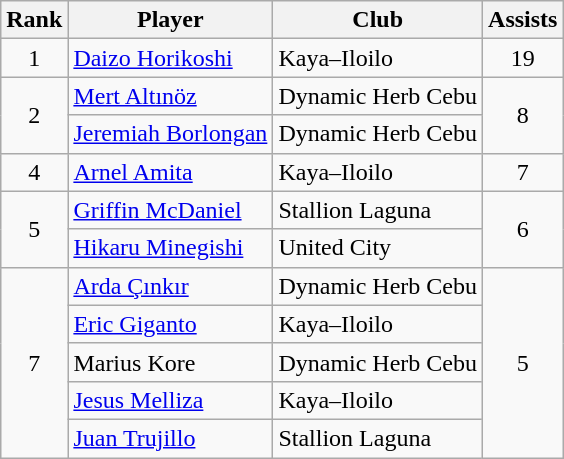<table class="wikitable">
<tr>
<th>Rank</th>
<th>Player</th>
<th>Club</th>
<th>Assists</th>
</tr>
<tr>
<td style="text-align:center;">1</td>
<td> <a href='#'>Daizo Horikoshi</a></td>
<td>Kaya–Iloilo</td>
<td style="text-align:center;">19</td>
</tr>
<tr>
<td rowspan="2" style="text-align:center;">2</td>
<td> <a href='#'>Mert Altınöz</a></td>
<td>Dynamic Herb Cebu</td>
<td rowspan="2" style="text-align:center;">8</td>
</tr>
<tr>
<td> <a href='#'>Jeremiah Borlongan</a></td>
<td>Dynamic Herb Cebu</td>
</tr>
<tr>
<td style="text-align:center;">4</td>
<td> <a href='#'>Arnel Amita</a></td>
<td>Kaya–Iloilo</td>
<td style="text-align:center;">7</td>
</tr>
<tr>
<td rowspan="2" style="text-align:center;">5</td>
<td> <a href='#'>Griffin McDaniel</a></td>
<td>Stallion Laguna</td>
<td rowspan="2" style="text-align:center;">6</td>
</tr>
<tr>
<td> <a href='#'>Hikaru Minegishi</a></td>
<td>United City</td>
</tr>
<tr>
<td rowspan="5" style="text-align:center;">7</td>
<td> <a href='#'>Arda Çınkır</a></td>
<td>Dynamic Herb Cebu</td>
<td rowspan="5" style="text-align:center;">5</td>
</tr>
<tr>
<td> <a href='#'>Eric Giganto</a></td>
<td>Kaya–Iloilo</td>
</tr>
<tr>
<td> Marius Kore</td>
<td>Dynamic Herb Cebu</td>
</tr>
<tr>
<td> <a href='#'>Jesus Melliza</a></td>
<td>Kaya–Iloilo</td>
</tr>
<tr>
<td> <a href='#'>Juan Trujillo</a></td>
<td>Stallion Laguna</td>
</tr>
</table>
